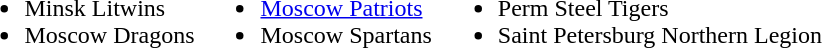<table>
<tr>
<td valign="top"><br><ul><li>Minsk Litwins</li><li>Moscow Dragons</li></ul></td>
<td><br><ul><li><a href='#'>Moscow Patriots</a></li><li>Moscow Spartans</li></ul></td>
<td><br><ul><li>Perm Steel Tigers</li><li>Saint Petersburg Northern Legion</li></ul></td>
</tr>
</table>
